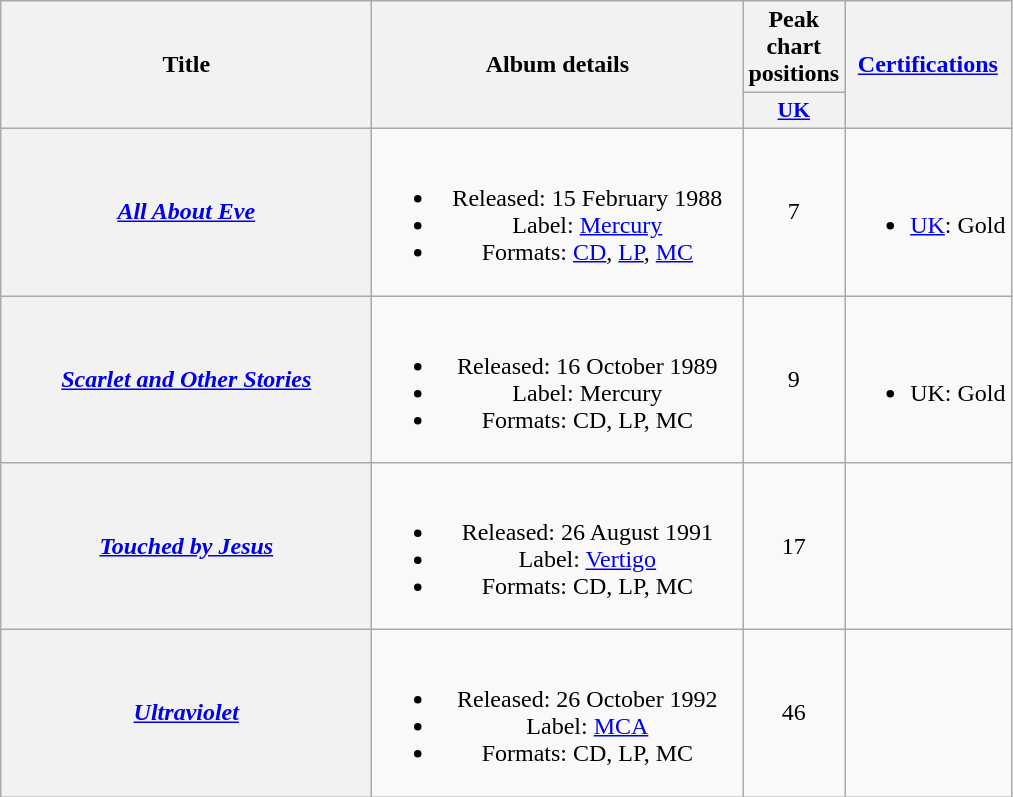<table class="wikitable plainrowheaders" style="text-align:center;">
<tr>
<th rowspan="2" scope="col" style="width:15em;">Title</th>
<th rowspan="2" scope="col" style="width:15em;">Album details</th>
<th>Peak chart positions</th>
<th rowspan="2"><a href='#'>Certifications</a></th>
</tr>
<tr>
<th scope="col" style="width:2em;font-size:90%;"><a href='#'>UK</a><br></th>
</tr>
<tr>
<th scope="row"><em><a href='#'>All About Eve</a></em></th>
<td><br><ul><li>Released: 15 February 1988</li><li>Label: <a href='#'>Mercury</a></li><li>Formats: <a href='#'>CD</a>, <a href='#'>LP</a>, <a href='#'>MC</a></li></ul></td>
<td>7</td>
<td><br><ul><li><a href='#'>UK</a>: Gold</li></ul></td>
</tr>
<tr>
<th scope="row"><em><a href='#'>Scarlet and Other Stories</a></em></th>
<td><br><ul><li>Released: 16 October 1989</li><li>Label: Mercury</li><li>Formats: CD, LP, MC</li></ul></td>
<td>9</td>
<td><br><ul><li>UK: Gold</li></ul></td>
</tr>
<tr>
<th scope="row"><em><a href='#'>Touched by Jesus</a></em></th>
<td><br><ul><li>Released: 26 August 1991</li><li>Label: <a href='#'>Vertigo</a></li><li>Formats: CD, LP, MC</li></ul></td>
<td>17</td>
<td></td>
</tr>
<tr>
<th scope="row"><em><a href='#'>Ultraviolet</a></em></th>
<td><br><ul><li>Released: 26 October 1992</li><li>Label: <a href='#'>MCA</a></li><li>Formats: CD, LP, MC</li></ul></td>
<td>46</td>
<td></td>
</tr>
</table>
